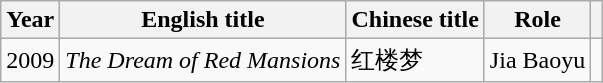<table class="wikitable sortable">
<tr>
<th>Year</th>
<th>English title</th>
<th>Chinese title</th>
<th>Role</th>
<th class="unsortable"></th>
</tr>
<tr>
<td>2009</td>
<td><em>The Dream of Red Mansions</em></td>
<td>红楼梦</td>
<td>Jia Baoyu</td>
<td></td>
</tr>
</table>
